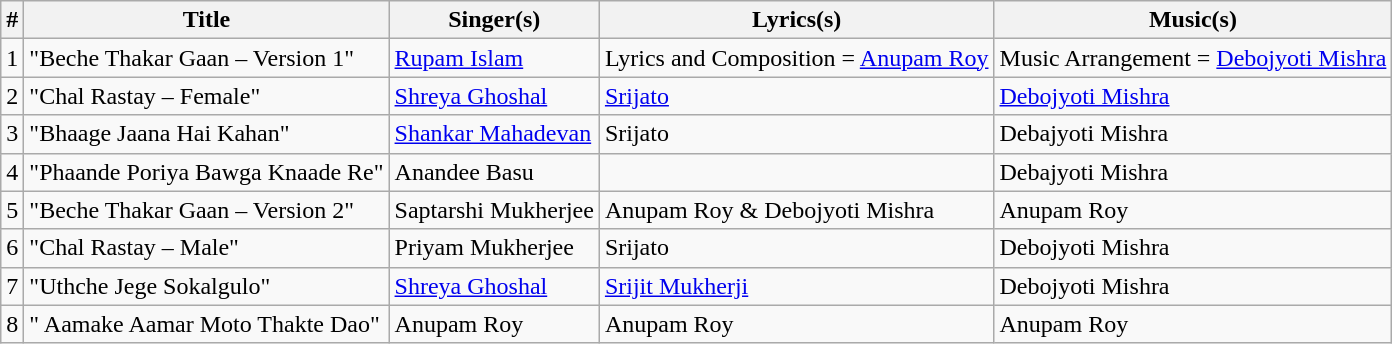<table class="wikitable sortable">
<tr>
<th>#</th>
<th>Title</th>
<th>Singer(s)</th>
<th>Lyrics(s)</th>
<th>Music(s)</th>
</tr>
<tr>
<td>1</td>
<td>"Beche Thakar Gaan – Version 1"</td>
<td><a href='#'>Rupam Islam</a></td>
<td>Lyrics and Composition = <a href='#'>Anupam Roy</a></td>
<td>Music Arrangement = <a href='#'>Debojyoti Mishra</a></td>
</tr>
<tr>
<td>2</td>
<td>"Chal Rastay – Female"</td>
<td><a href='#'>Shreya Ghoshal</a></td>
<td><a href='#'>Srijato</a></td>
<td><a href='#'>Debojyoti Mishra</a></td>
</tr>
<tr>
<td>3</td>
<td>"Bhaage Jaana Hai Kahan"</td>
<td><a href='#'>Shankar Mahadevan</a></td>
<td>Srijato</td>
<td>Debajyoti Mishra</td>
</tr>
<tr>
<td>4</td>
<td>"Phaande Poriya Bawga Knaade Re"</td>
<td>Anandee Basu</td>
<td></td>
<td>Debajyoti Mishra</td>
</tr>
<tr>
<td>5</td>
<td>"Beche Thakar Gaan – Version 2"</td>
<td>Saptarshi Mukherjee</td>
<td>Anupam Roy & Debojyoti Mishra</td>
<td>Anupam Roy</td>
</tr>
<tr>
<td>6</td>
<td>"Chal Rastay – Male"</td>
<td>Priyam Mukherjee</td>
<td>Srijato</td>
<td>Debojyoti Mishra</td>
</tr>
<tr>
<td>7</td>
<td>"Uthche Jege Sokalgulo"</td>
<td><a href='#'>Shreya Ghoshal</a></td>
<td><a href='#'>Srijit Mukherji</a></td>
<td>Debojyoti Mishra</td>
</tr>
<tr>
<td>8</td>
<td>" Aamake Aamar Moto Thakte Dao"</td>
<td>Anupam Roy</td>
<td>Anupam Roy</td>
<td>Anupam Roy</td>
</tr>
</table>
